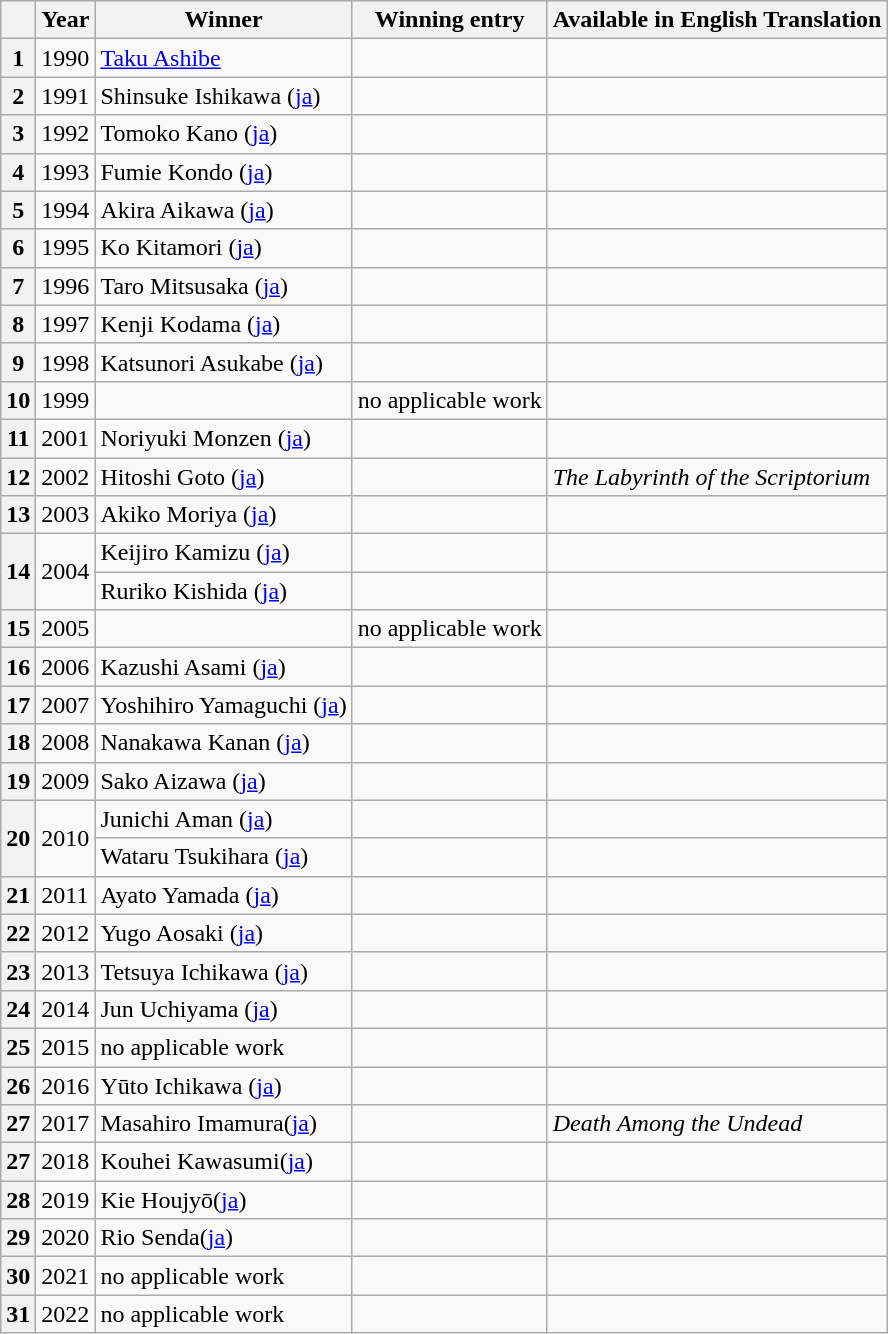<table class='wikitable'>
<tr>
<th></th>
<th>Year</th>
<th>Winner</th>
<th>Winning entry</th>
<th>Available in English Translation</th>
</tr>
<tr>
<th>1</th>
<td>1990</td>
<td><a href='#'>Taku Ashibe</a></td>
<td></td>
<td></td>
</tr>
<tr>
<th>2</th>
<td>1991</td>
<td>Shinsuke Ishikawa (<a href='#'>ja</a>)</td>
<td></td>
<td></td>
</tr>
<tr>
<th>3</th>
<td>1992</td>
<td>Tomoko Kano (<a href='#'>ja</a>)</td>
<td></td>
<td></td>
</tr>
<tr>
<th>4</th>
<td>1993</td>
<td>Fumie Kondo (<a href='#'>ja</a>)</td>
<td></td>
<td></td>
</tr>
<tr>
<th>5</th>
<td>1994</td>
<td>Akira Aikawa (<a href='#'>ja</a>)</td>
<td></td>
<td></td>
</tr>
<tr>
<th>6</th>
<td>1995</td>
<td>Ko Kitamori (<a href='#'>ja</a>)</td>
<td></td>
<td></td>
</tr>
<tr>
<th>7</th>
<td>1996</td>
<td>Taro Mitsusaka (<a href='#'>ja</a>)</td>
<td></td>
<td></td>
</tr>
<tr>
<th>8</th>
<td>1997</td>
<td>Kenji Kodama (<a href='#'>ja</a>)</td>
<td></td>
<td></td>
</tr>
<tr>
<th>9</th>
<td>1998</td>
<td>Katsunori Asukabe (<a href='#'>ja</a>)</td>
<td></td>
<td></td>
</tr>
<tr>
<th>10</th>
<td>1999</td>
<td></td>
<td>no applicable work</td>
<td></td>
</tr>
<tr>
<th>11</th>
<td>2001</td>
<td>Noriyuki Monzen (<a href='#'>ja</a>)</td>
<td></td>
<td></td>
</tr>
<tr>
<th>12</th>
<td>2002</td>
<td>Hitoshi Goto (<a href='#'>ja</a>)</td>
<td></td>
<td><em>The Labyrinth of the Scriptorium</em></td>
</tr>
<tr>
<th>13</th>
<td>2003</td>
<td>Akiko Moriya (<a href='#'>ja</a>)</td>
<td></td>
<td></td>
</tr>
<tr>
<th rowspan="2">14</th>
<td rowspan="2">2004</td>
<td>Keijiro Kamizu (<a href='#'>ja</a>)</td>
<td></td>
<td></td>
</tr>
<tr>
<td>Ruriko Kishida (<a href='#'>ja</a>)</td>
<td></td>
<td></td>
</tr>
<tr>
<th>15</th>
<td>2005</td>
<td></td>
<td>no applicable work</td>
<td></td>
</tr>
<tr>
<th>16</th>
<td>2006</td>
<td>Kazushi Asami (<a href='#'>ja</a>)</td>
<td></td>
<td></td>
</tr>
<tr>
<th>17</th>
<td>2007</td>
<td>Yoshihiro Yamaguchi (<a href='#'>ja</a>)</td>
<td></td>
<td></td>
</tr>
<tr>
<th>18</th>
<td>2008</td>
<td>Nanakawa Kanan (<a href='#'>ja</a>)</td>
<td></td>
<td></td>
</tr>
<tr>
<th>19</th>
<td>2009</td>
<td>Sako Aizawa (<a href='#'>ja</a>)</td>
<td></td>
<td></td>
</tr>
<tr>
<th rowspan="2">20</th>
<td rowspan="2">2010</td>
<td>Junichi Aman (<a href='#'>ja</a>)</td>
<td></td>
<td></td>
</tr>
<tr>
<td>Wataru Tsukihara (<a href='#'>ja</a>)</td>
<td></td>
<td></td>
</tr>
<tr>
<th>21</th>
<td>2011</td>
<td>Ayato Yamada (<a href='#'>ja</a>)</td>
<td></td>
<td></td>
</tr>
<tr>
<th>22</th>
<td>2012</td>
<td>Yugo Aosaki (<a href='#'>ja</a>)</td>
<td></td>
<td></td>
</tr>
<tr>
<th>23</th>
<td>2013</td>
<td>Tetsuya Ichikawa (<a href='#'>ja</a>)</td>
<td></td>
<td></td>
</tr>
<tr>
<th>24</th>
<td>2014</td>
<td>Jun Uchiyama (<a href='#'>ja</a>)</td>
<td></td>
<td></td>
</tr>
<tr>
<th>25</th>
<td>2015</td>
<td>no applicable work</td>
<td></td>
<td></td>
</tr>
<tr>
<th>26</th>
<td>2016</td>
<td>Yūto Ichikawa (<a href='#'>ja</a>)</td>
<td></td>
<td></td>
</tr>
<tr>
<th>27</th>
<td>2017</td>
<td>Masahiro Imamura(<a href='#'>ja</a>)</td>
<td></td>
<td><em>Death Among the Undead</em></td>
</tr>
<tr>
<th>27</th>
<td>2018</td>
<td>Kouhei Kawasumi(<a href='#'>ja</a>)</td>
<td></td>
<td></td>
</tr>
<tr>
<th>28</th>
<td>2019</td>
<td>Kie Houjyō(<a href='#'>ja</a>)</td>
<td></td>
<td></td>
</tr>
<tr>
<th>29</th>
<td>2020</td>
<td>Rio Senda(<a href='#'>ja</a>)</td>
<td></td>
<td></td>
</tr>
<tr>
<th>30</th>
<td>2021</td>
<td>no applicable work</td>
<td></td>
<td></td>
</tr>
<tr>
<th>31</th>
<td>2022</td>
<td>no applicable work</td>
<td></td>
<td></td>
</tr>
</table>
